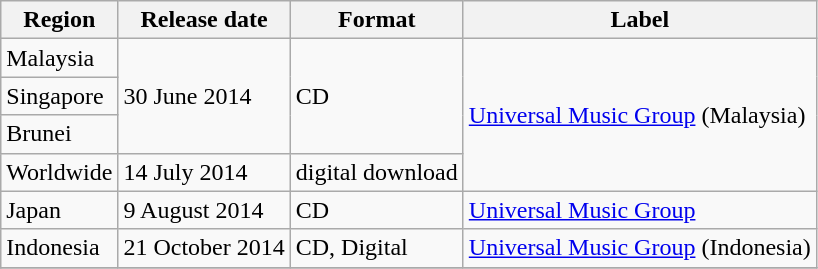<table class="wikitable">
<tr>
<th>Region</th>
<th>Release date</th>
<th>Format</th>
<th>Label</th>
</tr>
<tr>
<td rowspan="1">Malaysia</td>
<td rowspan="3">30 June 2014</td>
<td rowspan="3">CD</td>
<td rowspan="4"><a href='#'>Universal Music Group</a> (Malaysia)</td>
</tr>
<tr>
<td rowspan="1">Singapore</td>
</tr>
<tr>
<td rowspan="1">Brunei</td>
</tr>
<tr>
<td rowspan="1">Worldwide</td>
<td>14 July 2014</td>
<td>digital download</td>
</tr>
<tr>
<td rowspan="1">Japan</td>
<td>9 August 2014</td>
<td>CD</td>
<td><a href='#'>Universal Music Group</a></td>
</tr>
<tr>
<td rowspan="1">Indonesia</td>
<td>21 October 2014</td>
<td>CD, Digital</td>
<td><a href='#'>Universal Music Group</a> (Indonesia)</td>
</tr>
<tr>
</tr>
</table>
